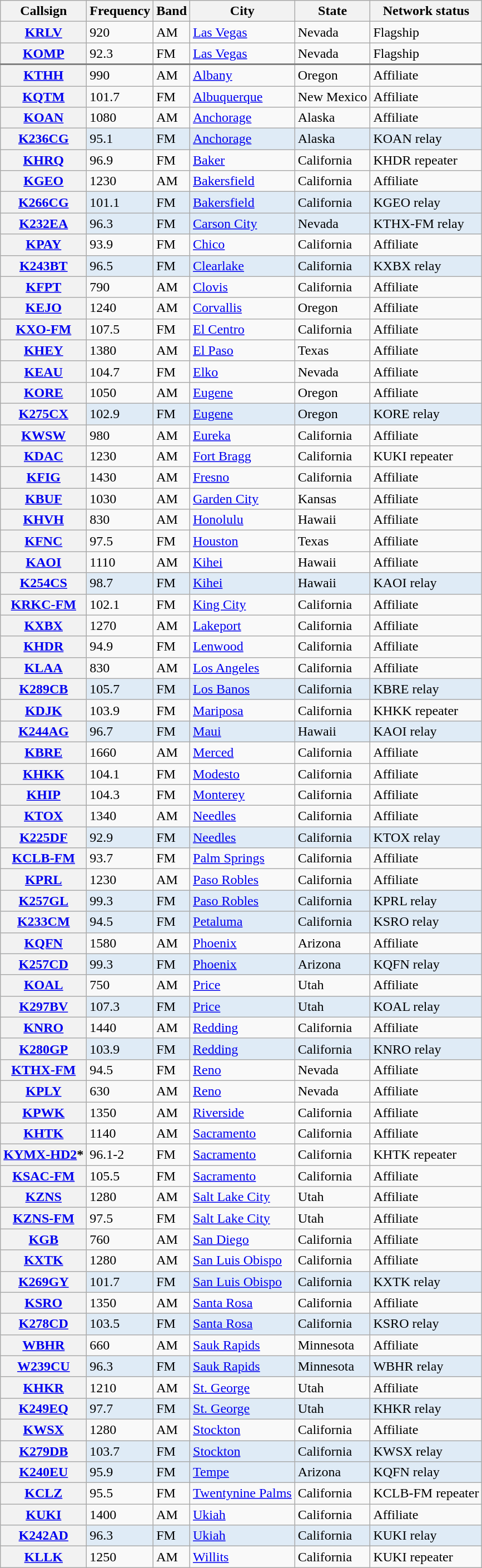<table class="wikitable sortable">
<tr>
<th scope = "col">Callsign</th>
<th scope = "col">Frequency</th>
<th scope = "col">Band</th>
<th scope = "col">City</th>
<th scope = "col">State</th>
<th scope = "col">Network status</th>
</tr>
<tr>
<th scope = "row"><a href='#'>KRLV</a></th>
<td>920</td>
<td>AM</td>
<td><a href='#'>Las Vegas</a></td>
<td>Nevada</td>
<td>Flagship</td>
</tr>
<tr style="border-bottom:2px solid gray;">
<th scope = "row"><a href='#'>KOMP</a></th>
<td>92.3</td>
<td>FM</td>
<td><a href='#'>Las Vegas</a></td>
<td>Nevada</td>
<td>Flagship</td>
</tr>
<tr>
<th scope = "row"><a href='#'>KTHH</a></th>
<td>990</td>
<td>AM</td>
<td><a href='#'>Albany</a></td>
<td>Oregon</td>
<td>Affiliate</td>
</tr>
<tr>
<th scope = "row"><a href='#'>KQTM</a></th>
<td>101.7</td>
<td>FM</td>
<td><a href='#'>Albuquerque</a></td>
<td>New Mexico</td>
<td>Affiliate</td>
</tr>
<tr>
<th scope = "row"><a href='#'>KOAN</a></th>
<td>1080</td>
<td>AM</td>
<td><a href='#'>Anchorage</a></td>
<td>Alaska</td>
<td>Affiliate</td>
</tr>
<tr style="background-color:#DFEBF6;">
<th scope = "row"><a href='#'>K236CG</a></th>
<td>95.1</td>
<td>FM</td>
<td><a href='#'>Anchorage</a></td>
<td>Alaska</td>
<td>KOAN relay</td>
</tr>
<tr>
<th scope = "row"><a href='#'>KHRQ</a></th>
<td>96.9</td>
<td>FM</td>
<td><a href='#'>Baker</a></td>
<td>California</td>
<td>KHDR repeater</td>
</tr>
<tr>
<th scope = "row"><a href='#'>KGEO</a></th>
<td>1230</td>
<td>AM</td>
<td><a href='#'>Bakersfield</a></td>
<td>California</td>
<td>Affiliate</td>
</tr>
<tr style="background-color:#DFEBF6;">
<th scope = "row"><a href='#'>K266CG</a></th>
<td>101.1</td>
<td>FM</td>
<td><a href='#'>Bakersfield</a></td>
<td>California</td>
<td>KGEO relay</td>
</tr>
<tr style="background-color:#DFEBF6;">
<th scope = "row"><a href='#'>K232EA</a></th>
<td>96.3</td>
<td>FM</td>
<td><a href='#'>Carson City</a></td>
<td>Nevada</td>
<td>KTHX-FM relay</td>
</tr>
<tr>
<th scope = "row"><a href='#'>KPAY</a></th>
<td>93.9</td>
<td>FM</td>
<td><a href='#'>Chico</a></td>
<td>California</td>
<td>Affiliate</td>
</tr>
<tr style="background-color:#DFEBF6;">
<th scope = "row"><a href='#'>K243BT</a></th>
<td>96.5</td>
<td>FM</td>
<td><a href='#'>Clearlake</a></td>
<td>California</td>
<td>KXBX relay</td>
</tr>
<tr>
<th scope = "row"><a href='#'>KFPT</a></th>
<td>790</td>
<td>AM</td>
<td><a href='#'>Clovis</a></td>
<td>California</td>
<td>Affiliate</td>
</tr>
<tr>
<th scope = "row"><a href='#'>KEJO</a></th>
<td>1240</td>
<td>AM</td>
<td><a href='#'>Corvallis</a></td>
<td>Oregon</td>
<td>Affiliate</td>
</tr>
<tr>
<th scope = "row"><a href='#'>KXO-FM</a></th>
<td>107.5</td>
<td>FM</td>
<td><a href='#'>El Centro</a></td>
<td>California</td>
<td>Affiliate</td>
</tr>
<tr>
<th scope = "row"><a href='#'>KHEY</a></th>
<td>1380</td>
<td>AM</td>
<td><a href='#'>El Paso</a></td>
<td>Texas</td>
<td>Affiliate</td>
</tr>
<tr>
<th scope = "row"><a href='#'>KEAU</a></th>
<td>104.7</td>
<td>FM</td>
<td><a href='#'>Elko</a></td>
<td>Nevada</td>
<td>Affiliate</td>
</tr>
<tr>
<th scope = "row"><a href='#'>KORE</a></th>
<td>1050</td>
<td>AM</td>
<td><a href='#'>Eugene</a></td>
<td>Oregon</td>
<td>Affiliate</td>
</tr>
<tr style="background-color:#DFEBF6;">
<th scope = "row"><a href='#'>K275CX</a></th>
<td>102.9</td>
<td>FM</td>
<td><a href='#'>Eugene</a></td>
<td>Oregon</td>
<td>KORE relay</td>
</tr>
<tr>
<th scope = "row"><a href='#'>KWSW</a></th>
<td>980</td>
<td>AM</td>
<td><a href='#'>Eureka</a></td>
<td>California</td>
<td>Affiliate</td>
</tr>
<tr>
<th scope = "row"><a href='#'>KDAC</a></th>
<td>1230</td>
<td>AM</td>
<td><a href='#'>Fort Bragg</a></td>
<td>California</td>
<td>KUKI repeater</td>
</tr>
<tr>
<th scope = "row"><a href='#'>KFIG</a></th>
<td>1430</td>
<td>AM</td>
<td><a href='#'>Fresno</a></td>
<td>California</td>
<td>Affiliate</td>
</tr>
<tr>
<th scope = "row"><a href='#'>KBUF</a></th>
<td>1030</td>
<td>AM</td>
<td><a href='#'>Garden City</a></td>
<td>Kansas</td>
<td>Affiliate<br></td>
</tr>
<tr>
<th scope = "row"><a href='#'>KHVH</a></th>
<td>830</td>
<td>AM</td>
<td><a href='#'>Honolulu</a></td>
<td>Hawaii</td>
<td>Affiliate</td>
</tr>
<tr>
<th scope = "row"><a href='#'>KFNC</a></th>
<td>97.5</td>
<td>FM</td>
<td><a href='#'>Houston</a></td>
<td>Texas</td>
<td>Affiliate</td>
</tr>
<tr>
<th scope = "row"><a href='#'>KAOI</a></th>
<td>1110</td>
<td>AM</td>
<td><a href='#'>Kihei</a></td>
<td>Hawaii</td>
<td>Affiliate</td>
</tr>
<tr style="background-color:#DFEBF6;">
<th scope = "row"><a href='#'>K254CS</a></th>
<td>98.7</td>
<td>FM</td>
<td><a href='#'>Kihei</a></td>
<td>Hawaii</td>
<td>KAOI relay</td>
</tr>
<tr>
<th scope = "row"><a href='#'>KRKC-FM</a></th>
<td>102.1</td>
<td>FM</td>
<td><a href='#'>King City</a></td>
<td>California</td>
<td>Affiliate</td>
</tr>
<tr>
<th scope = "row"><a href='#'>KXBX</a></th>
<td>1270</td>
<td>AM</td>
<td><a href='#'>Lakeport</a></td>
<td>California</td>
<td>Affiliate</td>
</tr>
<tr>
<th scope = "row"><a href='#'>KHDR</a></th>
<td>94.9</td>
<td>FM</td>
<td><a href='#'>Lenwood</a></td>
<td>California</td>
<td>Affiliate</td>
</tr>
<tr>
<th scope = "row"><a href='#'>KLAA</a></th>
<td>830</td>
<td>AM</td>
<td><a href='#'>Los Angeles</a></td>
<td>California</td>
<td>Affiliate</td>
</tr>
<tr style="background-color:#DFEBF6;">
<th scope = "row"><a href='#'>K289CB</a></th>
<td>105.7</td>
<td>FM</td>
<td><a href='#'>Los Banos</a></td>
<td>California</td>
<td>KBRE relay</td>
</tr>
<tr>
<th scope = "row"><a href='#'>KDJK</a></th>
<td>103.9</td>
<td>FM</td>
<td><a href='#'>Mariposa</a></td>
<td>California</td>
<td>KHKK repeater</td>
</tr>
<tr style="background-color:#DFEBF6;">
<th scope = "row"><a href='#'>K244AG</a></th>
<td>96.7</td>
<td>FM</td>
<td><a href='#'>Maui</a></td>
<td>Hawaii</td>
<td>KAOI relay</td>
</tr>
<tr>
<th scope = "row"><a href='#'>KBRE</a></th>
<td>1660</td>
<td>AM</td>
<td><a href='#'>Merced</a></td>
<td>California</td>
<td>Affiliate</td>
</tr>
<tr>
<th scope = "row"><a href='#'>KHKK</a></th>
<td>104.1</td>
<td>FM</td>
<td><a href='#'>Modesto</a></td>
<td>California</td>
<td>Affiliate</td>
</tr>
<tr>
<th scope = "row"><a href='#'>KHIP</a></th>
<td>104.3</td>
<td>FM</td>
<td><a href='#'>Monterey</a></td>
<td>California</td>
<td>Affiliate</td>
</tr>
<tr>
<th scope = "row"><a href='#'>KTOX</a></th>
<td>1340</td>
<td>AM</td>
<td><a href='#'>Needles</a></td>
<td>California</td>
<td>Affiliate</td>
</tr>
<tr style="background-color:#DFEBF6;">
<th scope = "row"><a href='#'>K225DF</a></th>
<td>92.9</td>
<td>FM</td>
<td><a href='#'>Needles</a></td>
<td>California</td>
<td>KTOX relay</td>
</tr>
<tr>
<th scope = "row"><a href='#'>KCLB-FM</a></th>
<td>93.7</td>
<td>FM</td>
<td><a href='#'>Palm Springs</a></td>
<td>California</td>
<td>Affiliate</td>
</tr>
<tr>
<th scope = "row"><a href='#'>KPRL</a></th>
<td>1230</td>
<td>AM</td>
<td><a href='#'>Paso Robles</a></td>
<td>California</td>
<td>Affiliate</td>
</tr>
<tr style="background-color:#DFEBF6;">
<th scope = "row"><a href='#'>K257GL</a></th>
<td>99.3</td>
<td>FM</td>
<td><a href='#'>Paso Robles</a></td>
<td>California</td>
<td>KPRL relay</td>
</tr>
<tr style="background-color:#DFEBF6;">
<th scope = "row"><a href='#'>K233CM</a></th>
<td>94.5</td>
<td>FM</td>
<td><a href='#'>Petaluma</a></td>
<td>California</td>
<td>KSRO relay</td>
</tr>
<tr>
<th scope = "row"><a href='#'>KQFN</a></th>
<td>1580</td>
<td>AM</td>
<td><a href='#'>Phoenix</a></td>
<td>Arizona</td>
<td>Affiliate</td>
</tr>
<tr style="background-color:#DFEBF6;">
<th scope = "row"><a href='#'>K257CD</a></th>
<td>99.3</td>
<td>FM</td>
<td><a href='#'>Phoenix</a></td>
<td>Arizona</td>
<td>KQFN relay</td>
</tr>
<tr>
<th scope = "row"><a href='#'>KOAL</a></th>
<td>750</td>
<td>AM</td>
<td><a href='#'>Price</a></td>
<td>Utah</td>
<td>Affiliate</td>
</tr>
<tr style="background-color:#DFEBF6;">
<th scope = "row"><a href='#'>K297BV</a></th>
<td>107.3</td>
<td>FM</td>
<td><a href='#'>Price</a></td>
<td>Utah</td>
<td>KOAL relay</td>
</tr>
<tr>
<th scope = "row"><a href='#'>KNRO</a></th>
<td>1440</td>
<td>AM</td>
<td><a href='#'>Redding</a></td>
<td>California</td>
<td>Affiliate</td>
</tr>
<tr style="background-color:#DFEBF6;">
<th scope = "row"><a href='#'>K280GP</a></th>
<td>103.9</td>
<td>FM</td>
<td><a href='#'>Redding</a></td>
<td>California</td>
<td>KNRO relay</td>
</tr>
<tr>
<th scope = "row"><a href='#'>KTHX-FM</a></th>
<td>94.5</td>
<td>FM</td>
<td><a href='#'>Reno</a></td>
<td>Nevada</td>
<td>Affiliate</td>
</tr>
<tr>
<th scope = "row"><a href='#'>KPLY</a></th>
<td>630</td>
<td>AM</td>
<td><a href='#'>Reno</a></td>
<td>Nevada</td>
<td>Affiliate</td>
</tr>
<tr>
<th scope = "row"><a href='#'>KPWK</a></th>
<td>1350</td>
<td>AM</td>
<td><a href='#'>Riverside</a></td>
<td>California</td>
<td>Affiliate</td>
</tr>
<tr>
<th scope = "row"><a href='#'>KHTK</a></th>
<td>1140</td>
<td>AM</td>
<td><a href='#'>Sacramento</a></td>
<td>California</td>
<td>Affiliate</td>
</tr>
<tr>
<th scope = "row"><a href='#'>KYMX-HD2</a>*</th>
<td>96.1-2</td>
<td>FM</td>
<td><a href='#'>Sacramento</a></td>
<td>California</td>
<td>KHTK repeater</td>
</tr>
<tr>
<th scope = "row"><a href='#'>KSAC-FM</a></th>
<td>105.5</td>
<td>FM</td>
<td><a href='#'>Sacramento</a></td>
<td>California</td>
<td>Affiliate</td>
</tr>
<tr>
<th scope = "row"><a href='#'>KZNS</a></th>
<td>1280</td>
<td>AM</td>
<td><a href='#'>Salt Lake City</a></td>
<td>Utah</td>
<td>Affiliate</td>
</tr>
<tr>
<th scope = "row"><a href='#'>KZNS-FM</a></th>
<td>97.5</td>
<td>FM</td>
<td><a href='#'>Salt Lake City</a></td>
<td>Utah</td>
<td>Affiliate</td>
</tr>
<tr>
<th scope = "row"><a href='#'>KGB</a></th>
<td>760</td>
<td>AM</td>
<td><a href='#'>San Diego</a></td>
<td>California</td>
<td>Affiliate</td>
</tr>
<tr>
<th scope = "row"><a href='#'>KXTK</a></th>
<td>1280</td>
<td>AM</td>
<td><a href='#'>San Luis Obispo</a></td>
<td>California</td>
<td>Affiliate</td>
</tr>
<tr style="background-color:#DFEBF6;">
<th scope = "row"><a href='#'>K269GY</a></th>
<td>101.7</td>
<td>FM</td>
<td><a href='#'>San Luis Obispo</a></td>
<td>California</td>
<td>KXTK relay</td>
</tr>
<tr>
<th scope = "row"><a href='#'>KSRO</a></th>
<td>1350</td>
<td>AM</td>
<td><a href='#'>Santa Rosa</a></td>
<td>California</td>
<td>Affiliate</td>
</tr>
<tr style="background-color:#DFEBF6;">
<th scope = "row"><a href='#'>K278CD</a></th>
<td>103.5</td>
<td>FM</td>
<td><a href='#'>Santa Rosa</a></td>
<td>California</td>
<td>KSRO relay</td>
</tr>
<tr>
<th scope = "row"><a href='#'>WBHR</a></th>
<td>660</td>
<td>AM</td>
<td><a href='#'>Sauk Rapids</a></td>
<td>Minnesota</td>
<td>Affiliate</td>
</tr>
<tr style="background-color:#DFEBF6;">
<th scope = "row"><a href='#'>W239CU</a></th>
<td>96.3</td>
<td>FM</td>
<td><a href='#'>Sauk Rapids</a></td>
<td>Minnesota</td>
<td>WBHR relay</td>
</tr>
<tr>
<th scope = "row"><a href='#'>KHKR</a></th>
<td>1210</td>
<td>AM</td>
<td><a href='#'>St. George</a></td>
<td>Utah</td>
<td>Affiliate</td>
</tr>
<tr style="background-color:#DFEBF6;">
<th scope = "row"><a href='#'>K249EQ</a></th>
<td>97.7</td>
<td>FM</td>
<td><a href='#'>St. George</a></td>
<td>Utah</td>
<td>KHKR relay</td>
</tr>
<tr>
<th scope = "row"><a href='#'>KWSX</a></th>
<td>1280</td>
<td>AM</td>
<td><a href='#'>Stockton</a></td>
<td>California</td>
<td>Affiliate</td>
</tr>
<tr style="background-color:#DFEBF6;">
<th scope = "row"><a href='#'>K279DB</a></th>
<td>103.7</td>
<td>FM</td>
<td><a href='#'>Stockton</a></td>
<td>California</td>
<td>KWSX relay</td>
</tr>
<tr style="background-color:#DFEBF6;">
<th scope = "row"><a href='#'>K240EU</a></th>
<td>95.9</td>
<td>FM</td>
<td><a href='#'>Tempe</a></td>
<td>Arizona</td>
<td>KQFN relay</td>
</tr>
<tr>
<th scope = "row"><a href='#'>KCLZ</a></th>
<td>95.5</td>
<td>FM</td>
<td><a href='#'>Twentynine Palms</a></td>
<td>California</td>
<td>KCLB-FM repeater</td>
</tr>
<tr>
<th scope = "row"><a href='#'>KUKI</a></th>
<td>1400</td>
<td>AM</td>
<td><a href='#'>Ukiah</a></td>
<td>California</td>
<td>Affiliate</td>
</tr>
<tr style="background-color:#DFEBF6;">
<th scope = "row"><a href='#'>K242AD</a></th>
<td>96.3</td>
<td>FM</td>
<td><a href='#'>Ukiah</a></td>
<td>California</td>
<td>KUKI relay</td>
</tr>
<tr>
<th scope = "row"><a href='#'>KLLK</a></th>
<td>1250</td>
<td>AM</td>
<td><a href='#'>Willits</a></td>
<td>California</td>
<td>KUKI repeater</td>
</tr>
</table>
